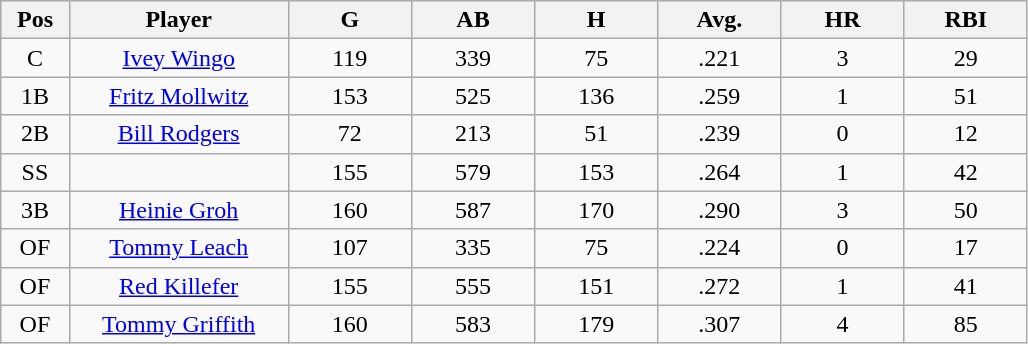<table class="wikitable sortable">
<tr>
<th bgcolor="#DDDDFF" width="5%">Pos</th>
<th bgcolor="#DDDDFF" width="16%">Player</th>
<th bgcolor="#DDDDFF" width="9%">G</th>
<th bgcolor="#DDDDFF" width="9%">AB</th>
<th bgcolor="#DDDDFF" width="9%">H</th>
<th bgcolor="#DDDDFF" width="9%">Avg.</th>
<th bgcolor="#DDDDFF" width="9%">HR</th>
<th bgcolor="#DDDDFF" width="9%">RBI</th>
</tr>
<tr align="center">
<td>C</td>
<td><a href='#'>Ivey Wingo</a></td>
<td>119</td>
<td>339</td>
<td>75</td>
<td>.221</td>
<td>3</td>
<td>29</td>
</tr>
<tr align=center>
<td>1B</td>
<td><a href='#'>Fritz Mollwitz</a></td>
<td>153</td>
<td>525</td>
<td>136</td>
<td>.259</td>
<td>1</td>
<td>51</td>
</tr>
<tr align=center>
<td>2B</td>
<td><a href='#'>Bill Rodgers</a></td>
<td>72</td>
<td>213</td>
<td>51</td>
<td>.239</td>
<td>0</td>
<td>12</td>
</tr>
<tr align=center>
<td>SS</td>
<td></td>
<td>155</td>
<td>579</td>
<td>153</td>
<td>.264</td>
<td>1</td>
<td>42</td>
</tr>
<tr align="center">
<td>3B</td>
<td><a href='#'>Heinie Groh</a></td>
<td>160</td>
<td>587</td>
<td>170</td>
<td>.290</td>
<td>3</td>
<td>50</td>
</tr>
<tr align=center>
<td>OF</td>
<td><a href='#'>Tommy Leach</a></td>
<td>107</td>
<td>335</td>
<td>75</td>
<td>.224</td>
<td>0</td>
<td>17</td>
</tr>
<tr align=center>
<td>OF</td>
<td><a href='#'>Red Killefer</a></td>
<td>155</td>
<td>555</td>
<td>151</td>
<td>.272</td>
<td>1</td>
<td>41</td>
</tr>
<tr align=center>
<td>OF</td>
<td><a href='#'>Tommy Griffith</a></td>
<td>160</td>
<td>583</td>
<td>179</td>
<td>.307</td>
<td>4</td>
<td>85</td>
</tr>
</table>
